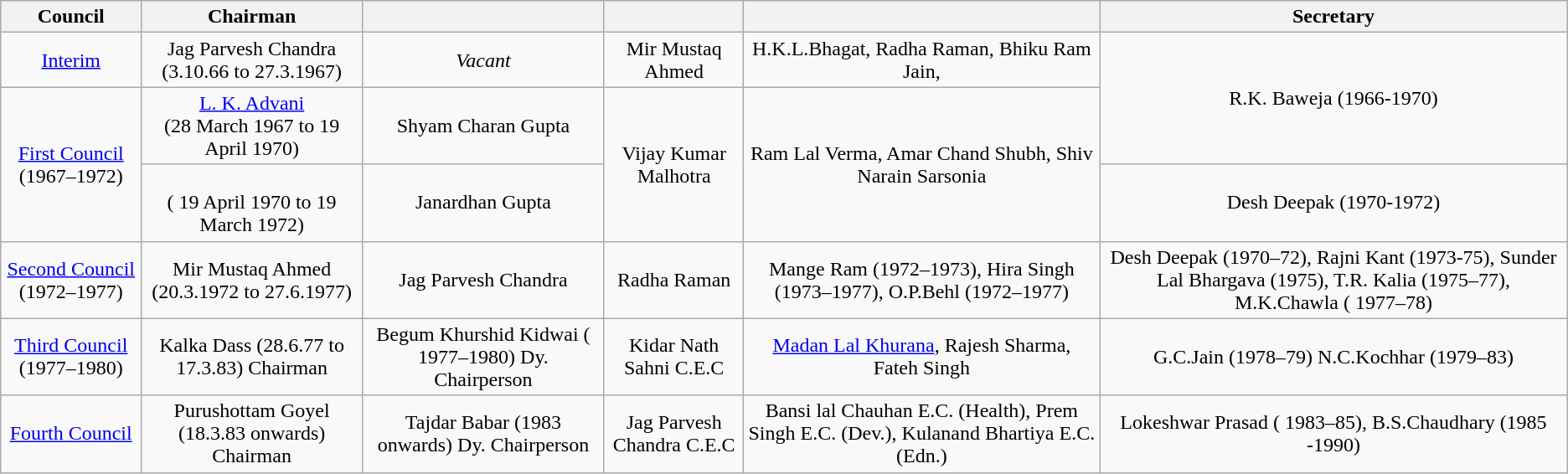<table class="wikitable" style="text-align:center;">
<tr>
<th>Council</th>
<th>Chairman</th>
<th></th>
<th></th>
<th></th>
<th>Secretary</th>
</tr>
<tr>
<td><a href='#'>Interim</a> </td>
<td>Jag Parvesh Chandra (3.10.66 to 27.3.1967)</td>
<td><em>Vacant</em></td>
<td>Mir Mustaq Ahmed</td>
<td>H.K.L.Bhagat, Radha Raman, Bhiku Ram Jain,</td>
<td rowspan = "2">R.K. Baweja (1966-1970)</td>
</tr>
<tr>
<td rowspan = "2"><a href='#'>First Council</a> (1967–1972)</td>
<td><a href='#'>L. K. Advani</a> <br>(28 March 1967 to 19 April 1970)</td>
<td>Shyam Charan Gupta</td>
<td rowspan = "2">Vijay Kumar Malhotra</td>
<td rowspan = "2">Ram Lal Verma, Amar Chand Shubh, Shiv Narain Sarsonia</td>
</tr>
<tr>
<td> <br>( 19 April 1970 to 19 March 1972)</td>
<td>Janardhan Gupta</td>
<td>Desh Deepak  (1970-1972)</td>
</tr>
<tr>
<td><a href='#'>Second Council</a> (1972–1977)</td>
<td>Mir Mustaq Ahmed (20.3.1972 to 27.6.1977)</td>
<td>Jag Parvesh  Chandra</td>
<td>Radha Raman</td>
<td>Mange Ram (1972–1973), Hira Singh   (1973–1977), O.P.Behl  (1972–1977)</td>
<td>Desh Deepak (1970–72), Rajni  Kant (1973-75), Sunder Lal Bhargava (1975), T.R. Kalia (1975–77), M.K.Chawla ( 1977–78)</td>
</tr>
<tr>
<td><a href='#'>Third Council</a> (1977–1980)</td>
<td>Kalka Dass (28.6.77 to 17.3.83)	Chairman</td>
<td>Begum Khurshid Kidwai  ( 1977–1980)	Dy.  Chairperson</td>
<td>Kidar Nath Sahni 	C.E.C</td>
<td><a href='#'>Madan Lal Khurana</a>, Rajesh Sharma, Fateh Singh</td>
<td>G.C.Jain (1978–79) N.C.Kochhar (1979–83)</td>
</tr>
<tr>
<td><a href='#'>Fourth Council</a> </td>
<td>Purushottam Goyel  (18.3.83 onwards)	Chairman</td>
<td>Tajdar Babar  (1983 onwards)	Dy.  Chairperson</td>
<td>Jag Parvesh Chandra	C.E.C</td>
<td>Bansi lal Chauhan	E.C. (Health), Prem Singh	E.C. (Dev.), Kulanand Bhartiya	E.C. (Edn.)</td>
<td>Lokeshwar Prasad ( 1983–85), B.S.Chaudhary  (1985 -1990)</td>
</tr>
</table>
